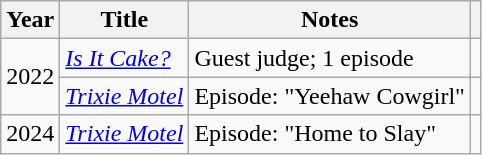<table class="wikitable plainrowheaders" style="text-align:left;">
<tr>
<th scope=col>Year</th>
<th scope=col>Title</th>
<th scope=col>Notes</th>
<th scope=col></th>
</tr>
<tr>
<td rowspan="2">2022</td>
<td><em><a href='#'>Is It Cake?</a></em></td>
<td>Guest judge; 1 episode</td>
<td></td>
</tr>
<tr>
<td><em><a href='#'>Trixie Motel</a></em></td>
<td>Episode: "Yeehaw Cowgirl"</td>
<td></td>
</tr>
<tr>
<td rowspan="2">2024</td>
<td><em><a href='#'>Trixie Motel</a></em></td>
<td>Episode: "Home to Slay"</td>
<td></td>
</tr>
</table>
